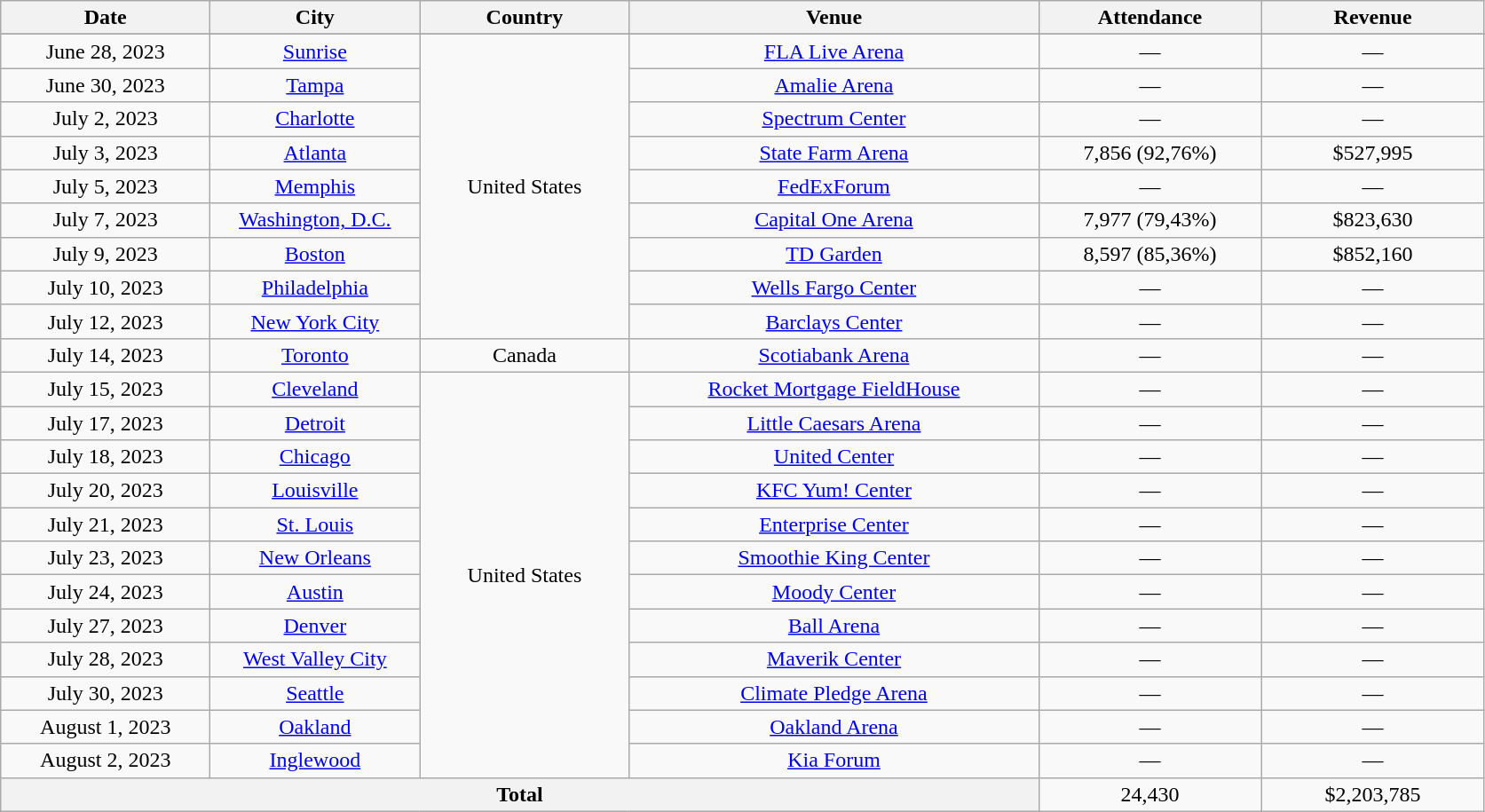<table class="wikitable" style="text-align:center;">
<tr>
<th width="150">Date</th>
<th width="150">City</th>
<th width="150">Country</th>
<th width="300">Venue</th>
<th scope="col" style="width:10em;">Attendance</th>
<th scope="col" style="width:10em;">Revenue</th>
</tr>
<tr bgcolor="#DDDDDD">
</tr>
<tr>
<td>June 28, 2023</td>
<td><a href='#'>Sunrise</a></td>
<td rowspan="9">United States</td>
<td><a href='#'>FLA Live Arena</a></td>
<td>—</td>
<td>—</td>
</tr>
<tr>
<td>June 30, 2023</td>
<td><a href='#'>Tampa</a></td>
<td><a href='#'>Amalie Arena</a></td>
<td>—</td>
<td>—</td>
</tr>
<tr>
<td>July 2, 2023</td>
<td><a href='#'>Charlotte</a></td>
<td><a href='#'>Spectrum Center</a></td>
<td>—</td>
<td>—</td>
</tr>
<tr>
<td>July 3, 2023</td>
<td><a href='#'>Atlanta</a></td>
<td><a href='#'>State Farm Arena</a></td>
<td>7,856 (92,76%)</td>
<td>$527,995</td>
</tr>
<tr>
<td>July 5, 2023</td>
<td><a href='#'>Memphis</a></td>
<td><a href='#'>FedExForum</a></td>
<td>—</td>
<td>—</td>
</tr>
<tr>
<td>July 7, 2023</td>
<td><a href='#'>Washington, D.C.</a></td>
<td><a href='#'>Capital One Arena</a></td>
<td>7,977 (79,43%)</td>
<td>$823,630</td>
</tr>
<tr>
<td>July 9, 2023</td>
<td><a href='#'>Boston</a></td>
<td><a href='#'>TD Garden</a></td>
<td>8,597 (85,36%)</td>
<td>$852,160</td>
</tr>
<tr>
<td>July 10, 2023</td>
<td><a href='#'>Philadelphia</a></td>
<td><a href='#'>Wells Fargo Center</a></td>
<td>—</td>
<td>—</td>
</tr>
<tr>
<td>July 12, 2023</td>
<td><a href='#'>New York City</a></td>
<td><a href='#'>Barclays Center</a></td>
<td>—</td>
<td>—</td>
</tr>
<tr>
<td>July 14, 2023</td>
<td><a href='#'>Toronto</a></td>
<td>Canada</td>
<td><a href='#'>Scotiabank Arena</a></td>
<td>—</td>
<td>—</td>
</tr>
<tr>
<td>July 15, 2023</td>
<td><a href='#'>Cleveland</a></td>
<td rowspan="12">United States</td>
<td><a href='#'>Rocket Mortgage FieldHouse</a></td>
<td>—</td>
<td>—</td>
</tr>
<tr>
<td>July 17, 2023</td>
<td><a href='#'>Detroit</a></td>
<td><a href='#'>Little Caesars Arena</a></td>
<td>—</td>
<td>—</td>
</tr>
<tr>
<td>July 18, 2023</td>
<td><a href='#'>Chicago</a></td>
<td><a href='#'>United Center</a></td>
<td>—</td>
<td>—</td>
</tr>
<tr>
<td>July 20, 2023</td>
<td><a href='#'>Louisville</a></td>
<td><a href='#'>KFC Yum! Center</a></td>
<td>—</td>
<td>—</td>
</tr>
<tr>
<td>July 21, 2023</td>
<td><a href='#'>St. Louis</a></td>
<td><a href='#'>Enterprise Center</a></td>
<td>—</td>
<td>—</td>
</tr>
<tr>
<td>July 23, 2023</td>
<td><a href='#'>New Orleans</a></td>
<td><a href='#'>Smoothie King Center</a></td>
<td>—</td>
<td>—</td>
</tr>
<tr>
<td>July 24, 2023</td>
<td><a href='#'>Austin</a></td>
<td><a href='#'>Moody Center</a></td>
<td>—</td>
<td>—</td>
</tr>
<tr>
<td>July 27, 2023</td>
<td><a href='#'>Denver</a></td>
<td><a href='#'>Ball Arena</a></td>
<td>—</td>
<td>—</td>
</tr>
<tr>
<td>July 28, 2023</td>
<td><a href='#'>West Valley City</a></td>
<td><a href='#'>Maverik Center</a></td>
<td>—</td>
<td>—</td>
</tr>
<tr>
<td>July 30, 2023</td>
<td><a href='#'>Seattle</a></td>
<td><a href='#'>Climate Pledge Arena</a></td>
<td>—</td>
<td>—</td>
</tr>
<tr>
<td>August 1, 2023</td>
<td><a href='#'>Oakland</a></td>
<td><a href='#'>Oakland Arena</a></td>
<td>—</td>
<td>—</td>
</tr>
<tr>
<td>August 2, 2023</td>
<td><a href='#'>Inglewood</a></td>
<td><a href='#'>Kia Forum</a></td>
<td>—</td>
<td>—</td>
</tr>
<tr>
<th colspan="4">Total</th>
<td>24,430</td>
<td>$2,203,785</td>
</tr>
</table>
